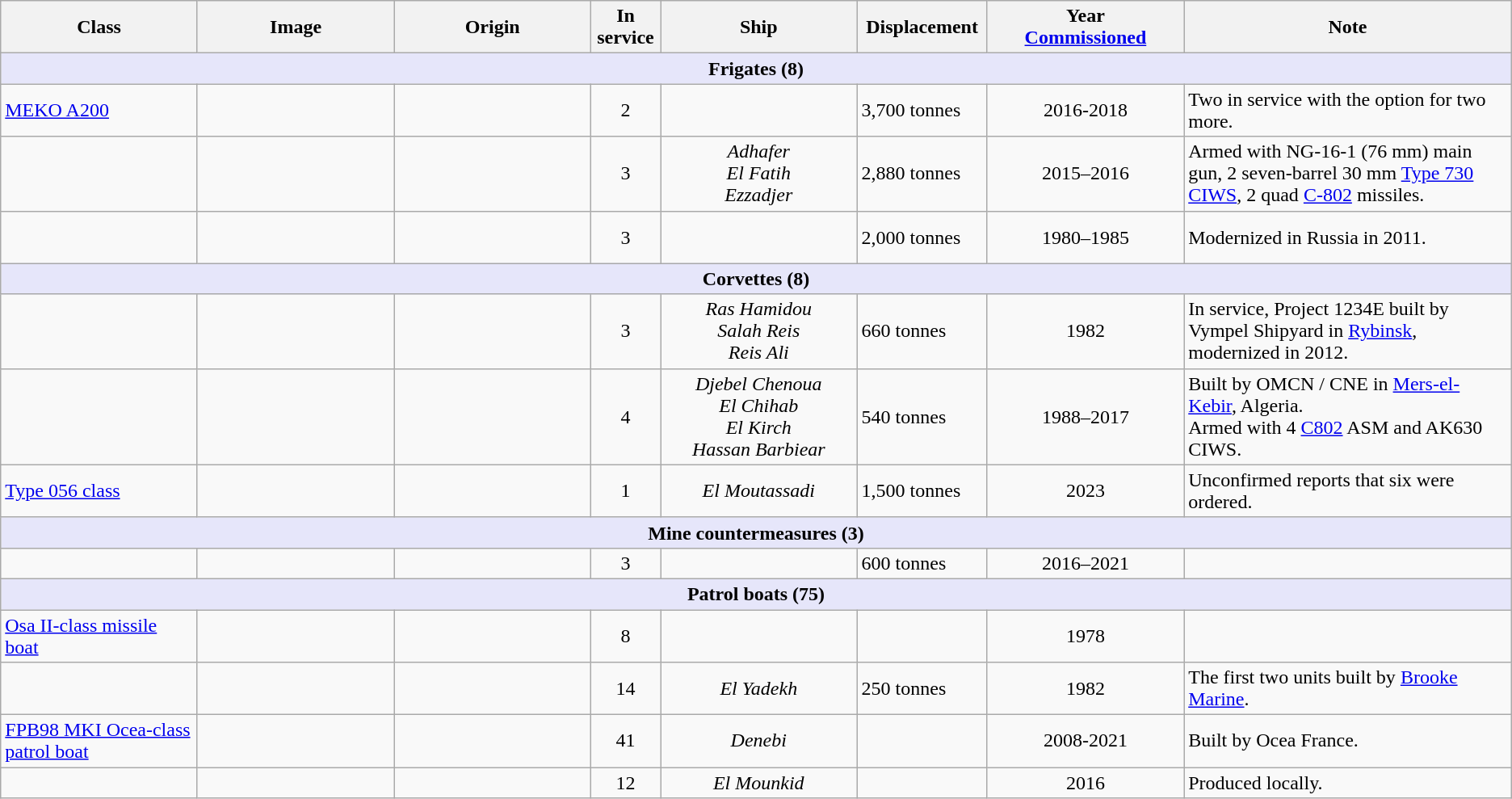<table class=wikitable>
<tr>
<th style="text-align:center;" width=155>Class</th>
<th style="text-align:center;" width=155>Image</th>
<th style="text-align:center;" width=155>Origin</th>
<th style="text-align:center;" width=50>In service</th>
<th style="text-align:center;" width=155>Ship</th>
<th style="text-align:center;" width=100>Displacement</th>
<th style="text-align:center;" width=155>Year<br><a href='#'>Commissioned</a></th>
<th style="text-align:center;">Note</th>
</tr>
<tr>
<th colspan="8" style="background: lavender;">Frigates (8)</th>
</tr>
<tr>
<td><a href='#'>MEKO A200</a></td>
<td></td>
<td></td>
<td align=center>2</td>
<td align=center> <br> </td>
<td>3,700 tonnes</td>
<td align=center>2016-2018</td>
<td>Two in service with the option for two more.</td>
</tr>
<tr>
<td></td>
<td></td>
<td></td>
<td align="center">3</td>
<td align=center><em>Adhafer</em><br><em>El Fatih</em><br><em>Ezzadjer</em></td>
<td>2,880 tonnes</td>
<td align="center">2015–2016</td>
<td>Armed with NG-16-1 (76 mm) main gun, 2 seven-barrel 30 mm <a href='#'>Type 730 CIWS</a>, 2 quad <a href='#'>C-802</a> missiles.</td>
</tr>
<tr>
<td></td>
<td></td>
<td></td>
<td align="center">3</td>
<td align="center"><br> <br> </td>
<td>2,000 tonnes</td>
<td align="center">1980–1985</td>
<td>Modernized in Russia in 2011.</td>
</tr>
<tr>
<th colspan="8" style="background: lavender;">Corvettes (8)</th>
</tr>
<tr>
<td></td>
<td></td>
<td></td>
<td align="center">3</td>
<td align=center><em>Ras Hamidou</em> <br> <em>Salah Reis</em> <br> <em>Reis Ali</em></td>
<td>660 tonnes</td>
<td align="center">1982</td>
<td>In service, Project 1234E built by Vympel Shipyard in <a href='#'>Rybinsk</a>, modernized in 2012.</td>
</tr>
<tr>
<td></td>
<td></td>
<td></td>
<td align="center">4</td>
<td align=center><em>Djebel Chenoua</em>  <br> <em>El Chihab</em> <br> <em>El Kirch</em> <br> <em>Hassan Barbiear</em></td>
<td>540 tonnes</td>
<td align="center">1988–2017</td>
<td>Built by OMCN / CNE in <a href='#'>Mers-el-Kebir</a>, Algeria.<br>Armed with 4 <a href='#'>C802</a> ASM and AK630 CIWS.</td>
</tr>
<tr>
<td><a href='#'>Type 056 class</a></td>
<td></td>
<td></td>
<td align="center">1</td>
<td align="center"><em>El Moutassadi</em></td>
<td>1,500 tonnes</td>
<td align="center">2023</td>
<td>Unconfirmed reports that six were ordered.</td>
</tr>
<tr>
<th colspan="8" style="background: lavender;">Mine countermeasures (3)</th>
</tr>
<tr>
<td rowspan=1></td>
<td rowspan="1"></td>
<td></td>
<td align=center>3</td>
<td align="center"></td>
<td rowspan=1>600 tonnes</td>
<td align=center>2016–2021</td>
<td></td>
</tr>
<tr>
<th colspan="11" style="background: lavender;">Patrol boats (75)</th>
</tr>
<tr>
<td rowspan=1><a href='#'>Osa II-class missile boat</a></td>
<td rowspan="1"></td>
<td></td>
<td align=center>8</td>
<td></td>
<td></td>
<td align=center>1978</td>
<td></td>
</tr>
<tr>
<td rowspan=1></td>
<td rowspan=1></td>
<td></td>
<td align=center>14</td>
<td align=center><em>El Yadekh</em></td>
<td>250 tonnes</td>
<td align="center">1982</td>
<td rowspan=1>The first two units built by <a href='#'>Brooke Marine</a>.</td>
</tr>
<tr>
<td rowspan=1><a href='#'>FPB98 MKI Ocea-class patrol boat</a></td>
<td rowspan=1></td>
<td></td>
<td align=center>41</td>
<td align="center"><em>Denebi</em></td>
<td></td>
<td align=center>2008-2021</td>
<td>Built by Ocea France.</td>
</tr>
<tr>
<td></td>
<td></td>
<td><br></td>
<td align=center>12</td>
<td align=center><em>El Mounkid</em></td>
<td></td>
<td align=center>2016</td>
<td>Produced locally.</td>
</tr>
</table>
